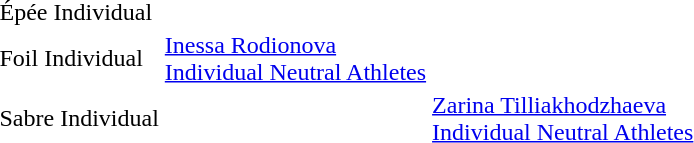<table>
<tr>
<td rowspan="2">Épée Individual</td>
<td rowspan="2"></td>
<td rowspan="2"></td>
<td></td>
</tr>
<tr>
<td></td>
</tr>
<tr>
<td rowspan="2">Foil Individual</td>
<td rowspan="2"><a href='#'>Inessa Rodionova</a><br><a href='#'>Individual Neutral Athletes</a></td>
<td rowspan="2"></td>
<td></td>
</tr>
<tr>
<td></td>
</tr>
<tr>
<td rowspan="2">Sabre Individual</td>
<td rowspan="2"></td>
<td rowspan="2"><a href='#'>Zarina Tilliakhodzhaeva</a><br><a href='#'>Individual Neutral Athletes</a></td>
<td></td>
</tr>
<tr>
<td></td>
</tr>
</table>
